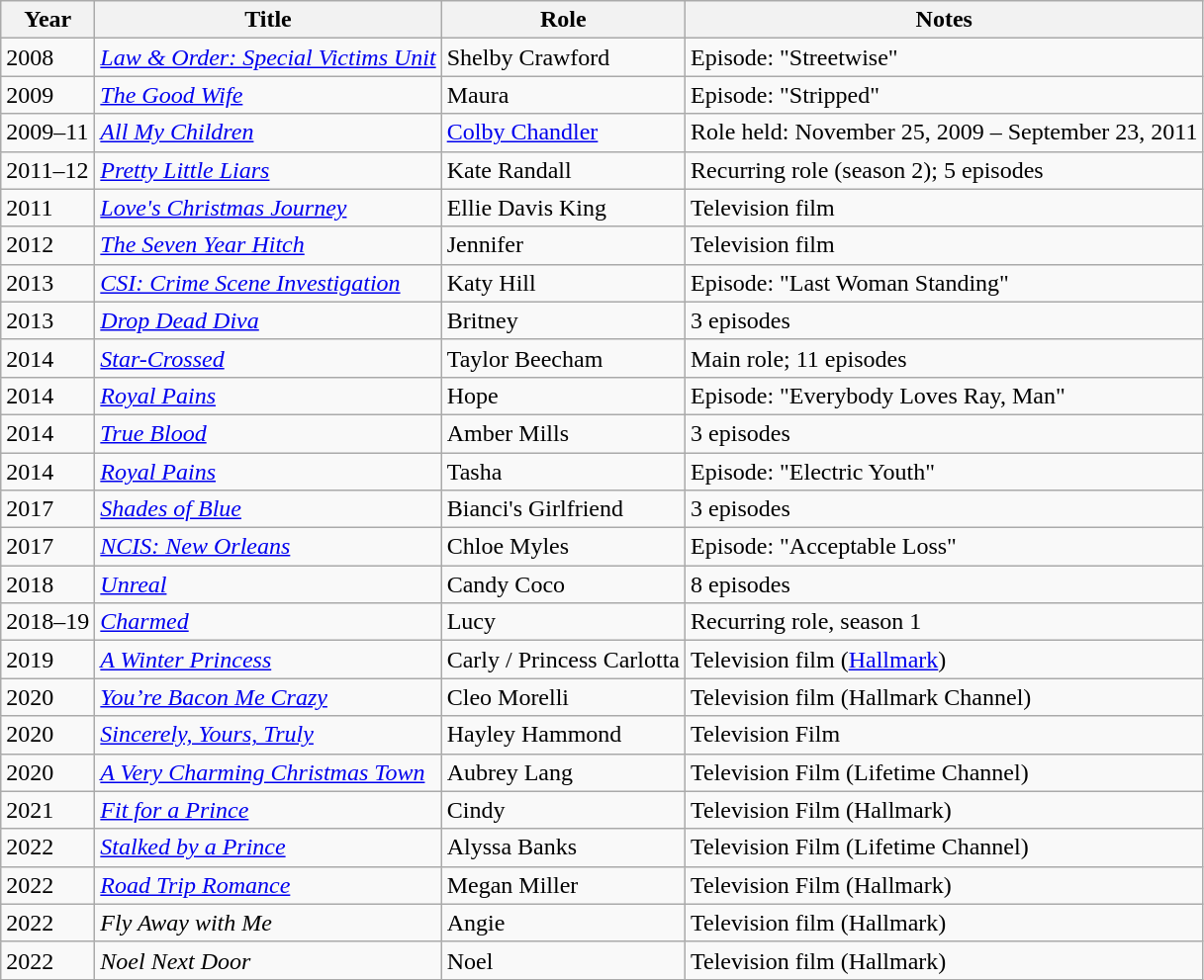<table class="wikitable sortable">
<tr>
<th>Year</th>
<th>Title</th>
<th>Role</th>
<th class="unsortable">Notes</th>
</tr>
<tr>
<td>2008</td>
<td><em><a href='#'>Law & Order: Special Victims Unit</a></em></td>
<td>Shelby Crawford</td>
<td>Episode: "Streetwise"</td>
</tr>
<tr>
<td>2009</td>
<td data-sort-value="Good Wife, The"><em><a href='#'>The Good Wife</a></em></td>
<td>Maura</td>
<td>Episode: "Stripped"</td>
</tr>
<tr>
<td>2009–11</td>
<td><em><a href='#'>All My Children</a></em></td>
<td><a href='#'>Colby Chandler</a></td>
<td>Role held: November 25, 2009 – September 23, 2011</td>
</tr>
<tr>
<td>2011–12</td>
<td><em><a href='#'>Pretty Little Liars</a></em></td>
<td>Kate Randall</td>
<td>Recurring role (season 2); 5 episodes</td>
</tr>
<tr>
<td>2011</td>
<td><em><a href='#'>Love's Christmas Journey</a></em></td>
<td>Ellie Davis King</td>
<td>Television film</td>
</tr>
<tr>
<td>2012</td>
<td data-sort-value="Seven Year Hitch, The"><em><a href='#'>The Seven Year Hitch</a></em></td>
<td>Jennifer</td>
<td>Television film</td>
</tr>
<tr>
<td>2013</td>
<td><em><a href='#'>CSI: Crime Scene Investigation</a></em></td>
<td>Katy Hill</td>
<td>Episode: "Last Woman Standing"</td>
</tr>
<tr>
<td>2013</td>
<td><em><a href='#'>Drop Dead Diva</a></em></td>
<td>Britney</td>
<td>3 episodes</td>
</tr>
<tr>
<td>2014</td>
<td><em><a href='#'>Star-Crossed</a></em></td>
<td>Taylor Beecham</td>
<td>Main role; 11 episodes</td>
</tr>
<tr>
<td>2014</td>
<td><em><a href='#'>Royal Pains</a></em></td>
<td>Hope</td>
<td>Episode: "Everybody Loves Ray, Man"</td>
</tr>
<tr>
<td>2014</td>
<td><em><a href='#'>True Blood</a></em></td>
<td>Amber Mills</td>
<td>3 episodes</td>
</tr>
<tr>
<td>2014</td>
<td><em><a href='#'>Royal Pains</a></em></td>
<td>Tasha</td>
<td>Episode: "Electric Youth"</td>
</tr>
<tr>
<td>2017</td>
<td><em><a href='#'>Shades of Blue</a></em></td>
<td>Bianci's Girlfriend</td>
<td>3 episodes</td>
</tr>
<tr>
<td>2017</td>
<td><em><a href='#'>NCIS: New Orleans</a></em></td>
<td>Chloe Myles</td>
<td>Episode: "Acceptable Loss"</td>
</tr>
<tr>
<td>2018</td>
<td><em><a href='#'>Unreal</a></em></td>
<td>Candy Coco</td>
<td>8 episodes</td>
</tr>
<tr>
<td>2018–19</td>
<td><em><a href='#'>Charmed</a></em></td>
<td>Lucy</td>
<td>Recurring role, season 1</td>
</tr>
<tr>
<td>2019</td>
<td data-sort-value="Winter Princess, A"><em><a href='#'>A Winter Princess</a></em></td>
<td>Carly / Princess Carlotta</td>
<td>Television film (<a href='#'>Hallmark</a>)</td>
</tr>
<tr>
<td>2020</td>
<td><em><a href='#'>You’re Bacon Me Crazy</a></em></td>
<td>Cleo Morelli</td>
<td>Television film (Hallmark Channel)</td>
</tr>
<tr>
<td>2020</td>
<td><em><a href='#'>Sincerely, Yours, Truly</a></em></td>
<td>Hayley Hammond</td>
<td>Television Film</td>
</tr>
<tr>
<td>2020</td>
<td data-sort-value="Very Charming Christmas Town, A"><em><a href='#'>A Very Charming Christmas Town</a></em></td>
<td>Aubrey Lang</td>
<td>Television Film (Lifetime Channel)</td>
</tr>
<tr>
<td>2021</td>
<td><em><a href='#'>Fit for a Prince</a></em></td>
<td>Cindy</td>
<td>Television Film (Hallmark)</td>
</tr>
<tr>
<td>2022</td>
<td><em><a href='#'>Stalked by a Prince</a></em></td>
<td>Alyssa Banks</td>
<td>Television Film (Lifetime Channel)</td>
</tr>
<tr>
<td>2022</td>
<td><em><a href='#'>Road Trip Romance</a></em></td>
<td>Megan Miller</td>
<td>Television Film (Hallmark)</td>
</tr>
<tr>
<td>2022</td>
<td><em>Fly Away with Me</em></td>
<td>Angie</td>
<td>Television film (Hallmark)</td>
</tr>
<tr>
<td>2022</td>
<td><em>Noel Next Door</em></td>
<td>Noel</td>
<td>Television film (Hallmark)</td>
</tr>
</table>
